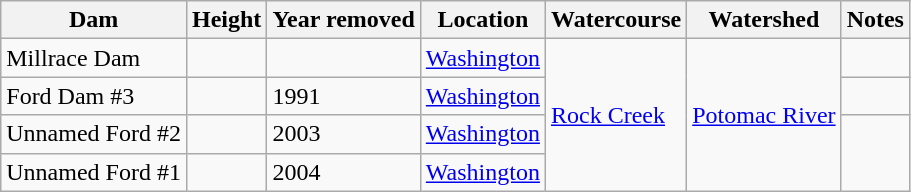<table class="wikitable sortable">
<tr>
<th>Dam</th>
<th>Height</th>
<th>Year removed</th>
<th>Location</th>
<th>Watercourse</th>
<th>Watershed</th>
<th>Notes</th>
</tr>
<tr>
<td>Millrace Dam</td>
<td></td>
<td></td>
<td><a href='#'>Washington</a></td>
<td rowspan=4><a href='#'>Rock Creek</a></td>
<td rowspan=4><a href='#'>Potomac River</a></td>
<td></td>
</tr>
<tr>
<td>Ford Dam #3</td>
<td></td>
<td>1991</td>
<td><a href='#'>Washington</a></td>
<td></td>
</tr>
<tr>
<td>Unnamed Ford #2</td>
<td></td>
<td>2003</td>
<td><a href='#'>Washington</a></td>
<td rowspan=2></td>
</tr>
<tr>
<td>Unnamed Ford #1</td>
<td></td>
<td>2004</td>
<td><a href='#'>Washington</a></td>
</tr>
</table>
